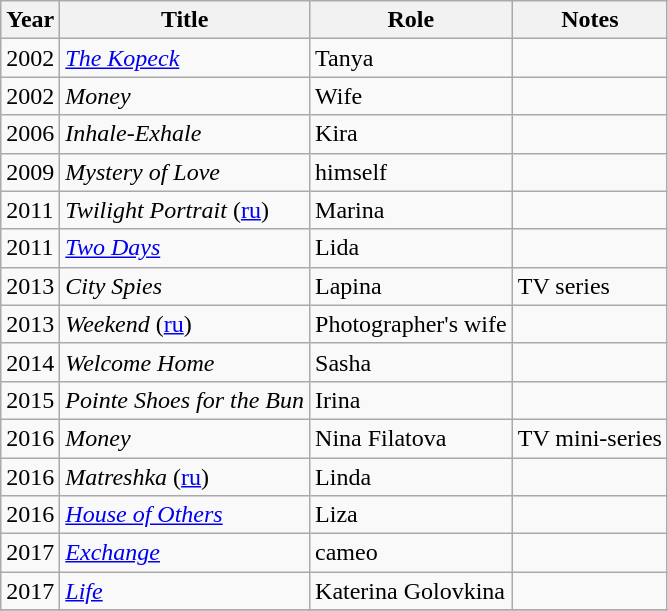<table class="wikitable sortable">
<tr>
<th>Year</th>
<th>Title</th>
<th>Role</th>
<th>Notes</th>
</tr>
<tr>
<td>2002</td>
<td><em><a href='#'>The Kopeck</a></em></td>
<td>Tanya</td>
<td></td>
</tr>
<tr>
<td>2002</td>
<td><em>Money</em></td>
<td>Wife</td>
<td></td>
</tr>
<tr>
<td>2006</td>
<td><em>Inhale-Exhale</em></td>
<td>Kira</td>
<td></td>
</tr>
<tr>
<td>2009</td>
<td><em>Mystery of Love</em></td>
<td>himself</td>
</tr>
<tr>
<td>2011</td>
<td><em>Twilight Portrait</em> (<a href='#'>ru</a>)</td>
<td>Marina</td>
<td></td>
</tr>
<tr>
<td>2011</td>
<td><em><a href='#'>Two Days</a></em></td>
<td>Lida</td>
<td></td>
</tr>
<tr>
<td>2013</td>
<td><em>City Spies</em></td>
<td>Lapina</td>
<td>TV series</td>
</tr>
<tr>
<td>2013</td>
<td><em>Weekend</em> (<a href='#'>ru</a>)</td>
<td>Photographer's wife</td>
<td></td>
</tr>
<tr>
<td>2014</td>
<td><em>Welcome Home</em></td>
<td>Sasha</td>
<td></td>
</tr>
<tr>
<td>2015</td>
<td><em>Pointe Shoes for the Bun</em></td>
<td>Irina</td>
</tr>
<tr>
<td>2016</td>
<td><em>Money</em></td>
<td>Nina Filatova</td>
<td>TV mini-series</td>
</tr>
<tr>
<td>2016</td>
<td><em>Matreshka</em> (<a href='#'>ru</a>)</td>
<td>Linda</td>
</tr>
<tr>
<td>2016</td>
<td><em><a href='#'>House of Others</a></em></td>
<td>Liza</td>
<td></td>
</tr>
<tr>
<td>2017</td>
<td><em><a href='#'>Exchange</a></em></td>
<td>cameo</td>
</tr>
<tr>
<td>2017</td>
<td><em><a href='#'>Life</a></em></td>
<td>Katerina Golovkina</td>
<td></td>
</tr>
<tr>
</tr>
</table>
